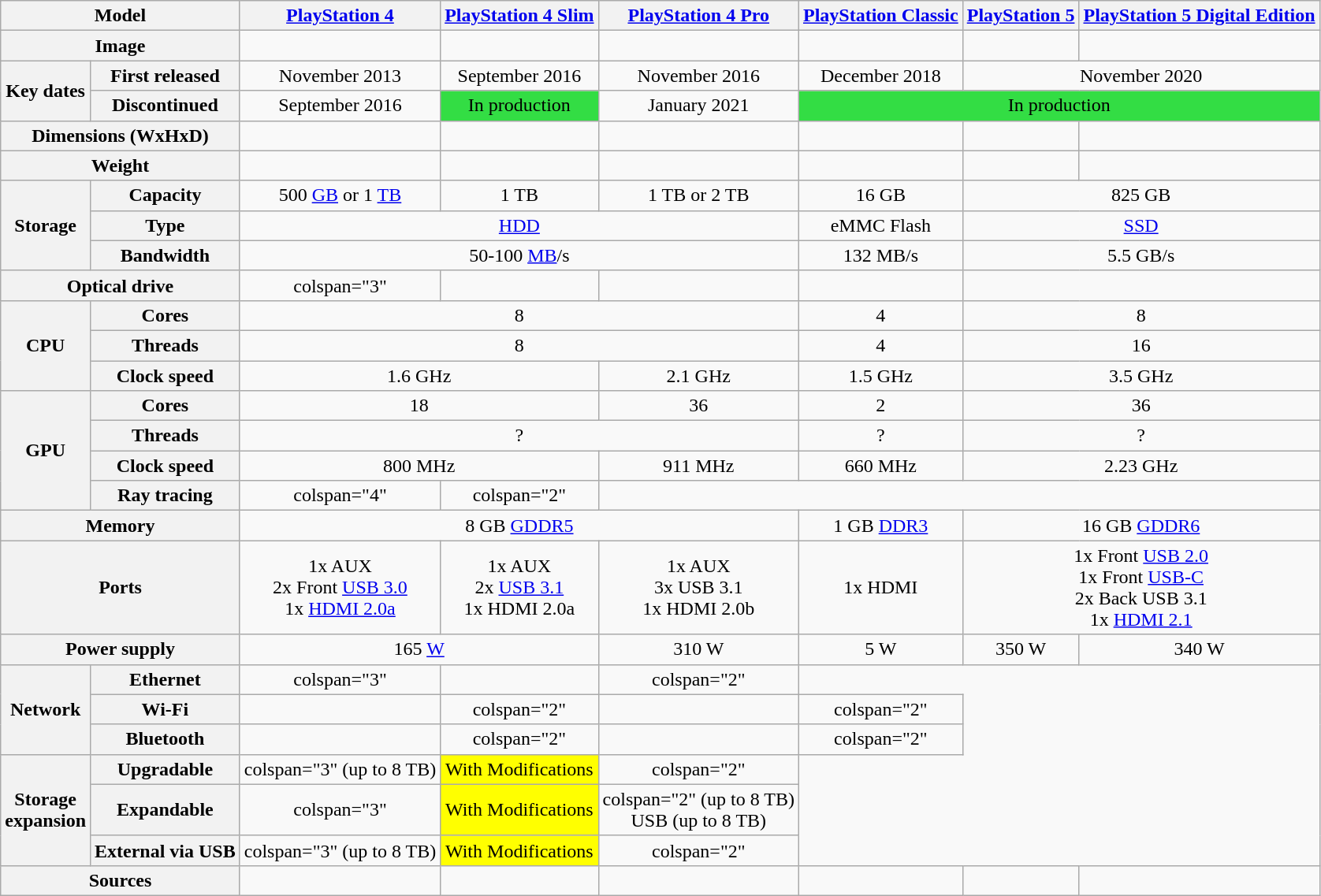<table class="wikitable mw-collapsible" style="text-align:center;">
<tr>
<th colspan="2">Model</th>
<th><a href='#'>PlayStation 4</a></th>
<th><a href='#'>PlayStation 4 Slim</a></th>
<th><a href='#'>PlayStation 4 Pro</a></th>
<th><a href='#'>PlayStation Classic</a></th>
<th><a href='#'>PlayStation 5</a></th>
<th><a href='#'>PlayStation 5 Digital Edition</a></th>
</tr>
<tr>
<th colspan="2">Image</th>
<td></td>
<td></td>
<td></td>
<td></td>
<td></td>
<td></td>
</tr>
<tr>
<th rowspan="2">Key dates</th>
<th>First released</th>
<td>November 2013</td>
<td>September 2016</td>
<td>November 2016</td>
<td>December 2018</td>
<td colspan="2">November 2020</td>
</tr>
<tr>
<th>Discontinued</th>
<td>September 2016</td>
<td style="background:#3d4;">In production</td>
<td>January 2021</td>
<td colspan="3" style="background:#3d4;">In production</td>
</tr>
<tr>
<th colspan="2">Dimensions (WxHxD)</th>
<td></td>
<td></td>
<td></td>
<td></td>
<td></td>
<td></td>
</tr>
<tr>
<th colspan="2">Weight</th>
<td></td>
<td></td>
<td></td>
<td></td>
<td></td>
<td></td>
</tr>
<tr>
<th rowspan="3">Storage</th>
<th>Capacity</th>
<td>500 <a href='#'>GB</a> or 1 <a href='#'>TB</a></td>
<td>1 TB</td>
<td>1 TB or 2 TB</td>
<td>16 GB</td>
<td colspan="2">825 GB</td>
</tr>
<tr>
<th>Type</th>
<td colspan="3"><a href='#'>HDD</a></td>
<td>eMMC Flash</td>
<td colspan="2"><a href='#'>SSD</a></td>
</tr>
<tr>
<th>Bandwidth</th>
<td colspan="3">50-100 <a href='#'>MB</a>/s</td>
<td>132 MB/s</td>
<td colspan="2">5.5 GB/s</td>
</tr>
<tr>
<th colspan="2">Optical drive</th>
<td>colspan="3" </td>
<td></td>
<td></td>
<td></td>
</tr>
<tr>
<th rowspan="3">CPU</th>
<th>Cores</th>
<td colspan="3">8</td>
<td>4</td>
<td colspan="2">8</td>
</tr>
<tr>
<th>Threads</th>
<td colspan="3">8</td>
<td>4</td>
<td colspan="2">16</td>
</tr>
<tr>
<th>Clock speed</th>
<td colspan="2">1.6 GHz</td>
<td>2.1 GHz</td>
<td>1.5 GHz</td>
<td colspan="2">3.5 GHz</td>
</tr>
<tr>
<th rowspan="4">GPU</th>
<th>Cores</th>
<td colspan="2">18</td>
<td>36</td>
<td>2</td>
<td colspan="2">36</td>
</tr>
<tr>
<th>Threads</th>
<td colspan="3">?</td>
<td>?</td>
<td colspan="2">?</td>
</tr>
<tr>
<th>Clock speed</th>
<td colspan="2">800 MHz</td>
<td>911 MHz</td>
<td>660 MHz</td>
<td colspan="2">2.23 GHz</td>
</tr>
<tr>
<th>Ray tracing</th>
<td>colspan="4" </td>
<td>colspan="2" </td>
</tr>
<tr>
<th colspan="2">Memory</th>
<td colspan="3">8 GB <a href='#'>GDDR5</a></td>
<td>1 GB <a href='#'>DDR3</a></td>
<td colspan="2">16 GB <a href='#'>GDDR6</a></td>
</tr>
<tr>
<th colspan="2">Ports</th>
<td>1x AUX<br>2x Front <a href='#'>USB 3.0</a><br>1x <a href='#'>HDMI 2.0a</a></td>
<td>1x AUX<br>2x <a href='#'>USB 3.1</a><br>1x HDMI 2.0a</td>
<td>1x AUX<br>3x USB 3.1<br>1x HDMI 2.0b</td>
<td>1x HDMI</td>
<td colspan="2">1x Front <a href='#'>USB 2.0</a><br>1x Front <a href='#'>USB-C</a><br>2x Back USB 3.1<br>1x <a href='#'>HDMI 2.1</a></td>
</tr>
<tr>
<th colspan="2">Power supply</th>
<td colspan="2">165 <a href='#'>W</a></td>
<td>310 W</td>
<td>5 W</td>
<td>350 W</td>
<td>340 W</td>
</tr>
<tr>
<th rowspan="3">Network</th>
<th>Ethernet</th>
<td>colspan="3" </td>
<td></td>
<td>colspan="2" </td>
</tr>
<tr>
<th>Wi-Fi</th>
<td></td>
<td>colspan="2" </td>
<td></td>
<td>colspan="2" </td>
</tr>
<tr>
<th>Bluetooth</th>
<td></td>
<td>colspan="2" </td>
<td></td>
<td>colspan="2" </td>
</tr>
<tr>
<th rowspan="3">Storage<br>expansion</th>
<th>Upgradable</th>
<td>colspan="3"  (up to 8 TB)</td>
<td style="background:#FFFF00;">With Modifications</td>
<td>colspan="2" </td>
</tr>
<tr>
<th>Expandable</th>
<td>colspan="3" </td>
<td style="background:#FFFF00;">With Modifications</td>
<td>colspan="2"  (up to 8 TB) <br>USB (up to 8 TB)</td>
</tr>
<tr>
<th>External via USB</th>
<td>colspan="3"  (up to 8 TB)</td>
<td style="background:#FFFF00;">With Modifications</td>
<td>colspan="2" </td>
</tr>
<tr>
<th colspan="2">Sources</th>
<td></td>
<td></td>
<td></td>
<td></td>
<td></td>
<td></td>
</tr>
</table>
